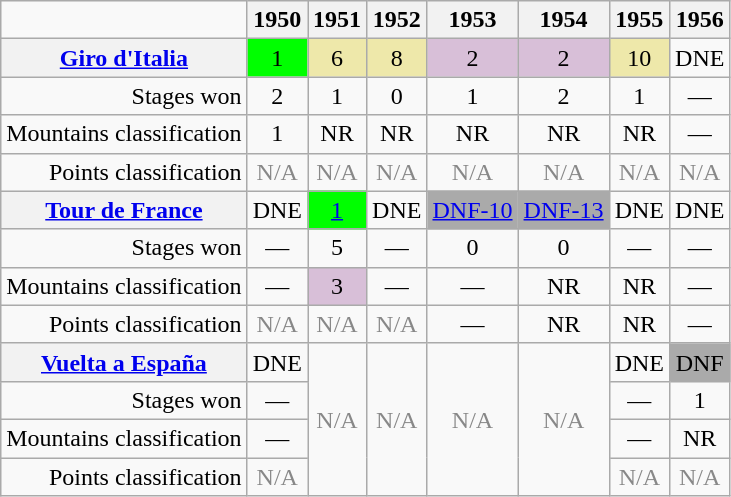<table class="wikitable">
<tr>
<td></td>
<th scope="col">1950</th>
<th scope="col">1951</th>
<th scope="col">1952</th>
<th scope="col">1953</th>
<th scope="col">1954</th>
<th scope="col">1955</th>
<th scope="col">1956</th>
</tr>
<tr>
<th><a href='#'>Giro d'Italia</a></th>
<td style="text-align:center; background:#0f0;">1</td>
<td style="text-align:center; background:#eee8aa;">6</td>
<td style="text-align:center; background:#eee8aa;">8</td>
<td style="text-align:center; background:thistle;">2</td>
<td style="text-align:center; background:thistle;">2</td>
<td style="text-align:center; background:#eee8aa;">10</td>
<td style="text-align:center;">DNE</td>
</tr>
<tr>
<td style="text-align:right;">Stages won</td>
<td style="text-align:center;">2</td>
<td style="text-align:center;">1</td>
<td style="text-align:center;">0</td>
<td style="text-align:center;">1</td>
<td style="text-align:center;">2</td>
<td style="text-align:center;">1</td>
<td style="text-align:center;">—</td>
</tr>
<tr>
<td style="text-align:right;">Mountains classification</td>
<td style="text-align:center;">1</td>
<td style="text-align:center;">NR</td>
<td style="text-align:center;">NR</td>
<td style="text-align:center;">NR</td>
<td style="text-align:center;">NR</td>
<td style="text-align:center;">NR</td>
<td style="text-align:center;">—</td>
</tr>
<tr>
<td style="text-align:right;">Points classification</td>
<td style="text-align:center; color:#888888;">N/A</td>
<td style="text-align:center; color:#888888;">N/A</td>
<td style="text-align:center; color:#888888;">N/A</td>
<td style="text-align:center; color:#888888;">N/A</td>
<td style="text-align:center; color:#888888;">N/A</td>
<td style="text-align:center; color:#888888;">N/A</td>
<td style="text-align:center; color:#888888;">N/A</td>
</tr>
<tr>
<th><a href='#'>Tour de France</a></th>
<td style="text-align:center;">DNE</td>
<td style="text-align:center; background:#0f0;"><a href='#'>1</a></td>
<td style="text-align:center;">DNE</td>
<td style="text-align:center; background:#aaa;"><a href='#'>DNF-10</a></td>
<td style="text-align:center; background:#aaa;"><a href='#'>DNF-13</a></td>
<td style="text-align:center;">DNE</td>
<td style="text-align:center;">DNE</td>
</tr>
<tr>
<td style="text-align:right;">Stages won</td>
<td style="text-align:center;">—</td>
<td style="text-align:center;">5</td>
<td style="text-align:center;">—</td>
<td style="text-align:center;">0</td>
<td style="text-align:center;">0</td>
<td style="text-align:center;">—</td>
<td style="text-align:center;">—</td>
</tr>
<tr>
<td style="text-align:right;">Mountains classification</td>
<td style="text-align:center;">—</td>
<td style="text-align:center; background:thistle;">3</td>
<td style="text-align:center;">—</td>
<td style="text-align:center;">—</td>
<td style="text-align:center;">NR</td>
<td style="text-align:center;">NR</td>
<td style="text-align:center;">—</td>
</tr>
<tr>
<td style="text-align:right;">Points classification</td>
<td style="text-align:center; color:#888888;">N/A</td>
<td style="text-align:center; color:#888888;">N/A</td>
<td style="text-align:center; color:#888888;">N/A</td>
<td style="text-align:center;">—</td>
<td style="text-align:center;">NR</td>
<td style="text-align:center;">NR</td>
<td style="text-align:center;">—</td>
</tr>
<tr>
<th><a href='#'>Vuelta a España</a></th>
<td style="text-align:center;">DNE</td>
<td rowspan="4"  style="text-align:center; color:#888888;">N/A</td>
<td rowspan="4"  style="text-align:center; color:#888888;">N/A</td>
<td rowspan="4"  style="text-align:center; color:#888888;">N/A</td>
<td rowspan="4"  style="text-align:center; color:#888888;">N/A</td>
<td style="text-align:center;">DNE</td>
<td style="text-align:center; background:#aaa;">DNF</td>
</tr>
<tr>
<td style="text-align:right;">Stages won</td>
<td style="text-align:center;">—</td>
<td style="text-align:center;">—</td>
<td style="text-align:center;">1</td>
</tr>
<tr>
<td style="text-align:right;">Mountains classification</td>
<td style="text-align:center;">—</td>
<td style="text-align:center;">—</td>
<td style="text-align:center;">NR</td>
</tr>
<tr>
<td style="text-align:right;">Points classification</td>
<td style="text-align:center; color:#888888;">N/A</td>
<td style="text-align:center; color:#888888;">N/A</td>
<td style="text-align:center; color:#888888;">N/A</td>
</tr>
</table>
